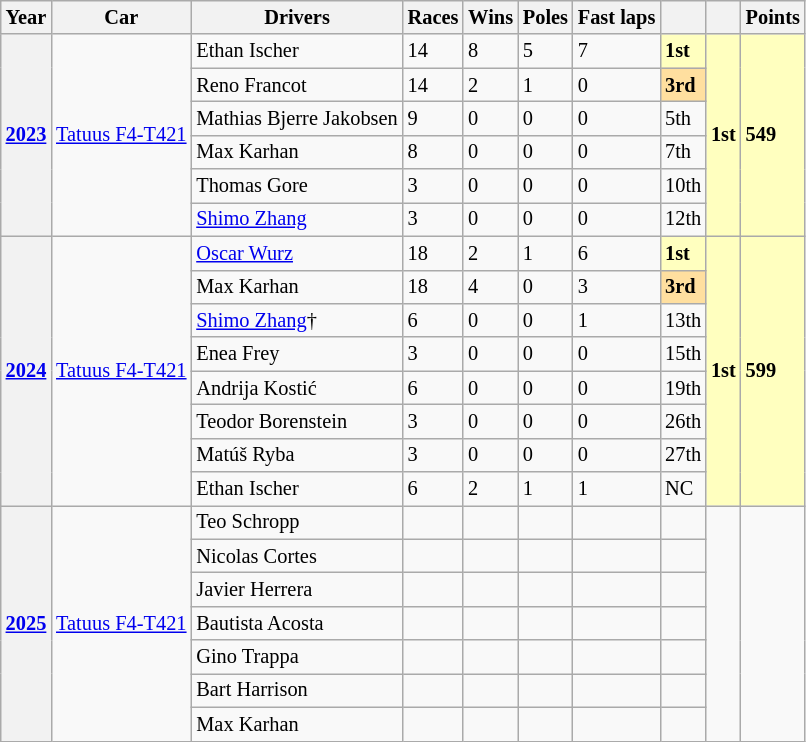<table class="wikitable" style="font-size:85%">
<tr>
<th>Year</th>
<th>Car</th>
<th>Drivers</th>
<th>Races</th>
<th>Wins</th>
<th>Poles</th>
<th>Fast laps</th>
<th></th>
<th></th>
<th>Points</th>
</tr>
<tr>
<th rowspan="6"><a href='#'>2023</a></th>
<td rowspan="6"><a href='#'>Tatuus F4-T421</a></td>
<td> Ethan Ischer</td>
<td>14</td>
<td>8</td>
<td>5</td>
<td>7</td>
<td style="background:#FFFFBF;"><strong>1st</strong></td>
<td rowspan="6" style="background:#FFFFBF;"><strong>1st</strong></td>
<td rowspan="6" style="background:#FFFFBF;"><strong>549</strong></td>
</tr>
<tr>
<td> Reno Francot</td>
<td>14</td>
<td>2</td>
<td>1</td>
<td>0</td>
<td style="background:#FFDF9F;"><strong>3rd</strong></td>
</tr>
<tr>
<td> Mathias Bjerre Jakobsen</td>
<td>9</td>
<td>0</td>
<td>0</td>
<td>0</td>
<td>5th</td>
</tr>
<tr>
<td> Max Karhan</td>
<td>8</td>
<td>0</td>
<td>0</td>
<td>0</td>
<td>7th</td>
</tr>
<tr>
<td> Thomas Gore</td>
<td>3</td>
<td>0</td>
<td>0</td>
<td>0</td>
<td>10th</td>
</tr>
<tr>
<td> <a href='#'>Shimo Zhang</a></td>
<td>3</td>
<td>0</td>
<td>0</td>
<td>0</td>
<td>12th</td>
</tr>
<tr>
<th rowspan="8"><a href='#'>2024</a></th>
<td rowspan="8"><a href='#'>Tatuus F4-T421</a></td>
<td> <a href='#'>Oscar Wurz</a></td>
<td>18</td>
<td>2</td>
<td>1</td>
<td>6</td>
<td style="background:#FFFFBF;"><strong>1st</strong></td>
<td rowspan="8" style="background:#FFFFBF;"><strong>1st</strong></td>
<td rowspan="8" style="background:#FFFFBF;"><strong>599</strong></td>
</tr>
<tr>
<td> Max Karhan</td>
<td>18</td>
<td>4</td>
<td>0</td>
<td>3</td>
<td style="background:#FFDF9F;"><strong>3rd</strong></td>
</tr>
<tr>
<td> <a href='#'>Shimo Zhang</a>†</td>
<td>6</td>
<td>0</td>
<td>0</td>
<td>1</td>
<td>13th</td>
</tr>
<tr>
<td> Enea Frey</td>
<td>3</td>
<td>0</td>
<td>0</td>
<td>0</td>
<td>15th</td>
</tr>
<tr>
<td> Andrija Kostić</td>
<td>6</td>
<td>0</td>
<td>0</td>
<td>0</td>
<td>19th</td>
</tr>
<tr>
<td> Teodor Borenstein</td>
<td>3</td>
<td>0</td>
<td>0</td>
<td>0</td>
<td>26th</td>
</tr>
<tr>
<td> Matúš Ryba</td>
<td>3</td>
<td>0</td>
<td>0</td>
<td>0</td>
<td>27th</td>
</tr>
<tr>
<td> Ethan Ischer</td>
<td>6</td>
<td>2</td>
<td>1</td>
<td>1</td>
<td>NC</td>
</tr>
<tr>
<th rowspan="7"><a href='#'>2025</a></th>
<td rowspan="7"><a href='#'>Tatuus F4-T421</a></td>
<td> Teo Schropp</td>
<td></td>
<td></td>
<td></td>
<td></td>
<td></td>
<td rowspan="7"></td>
<td rowspan="7"></td>
</tr>
<tr>
<td> Nicolas Cortes</td>
<td></td>
<td></td>
<td></td>
<td></td>
<td></td>
</tr>
<tr>
<td> Javier Herrera</td>
<td></td>
<td></td>
<td></td>
<td></td>
<td></td>
</tr>
<tr>
<td> Bautista Acosta</td>
<td></td>
<td></td>
<td></td>
<td></td>
<td></td>
</tr>
<tr>
<td> Gino Trappa</td>
<td></td>
<td></td>
<td></td>
<td></td>
<td></td>
</tr>
<tr>
<td> Bart Harrison</td>
<td></td>
<td></td>
<td></td>
<td></td>
<td></td>
</tr>
<tr>
<td> Max Karhan</td>
<td></td>
<td></td>
<td></td>
<td></td>
<td></td>
</tr>
</table>
